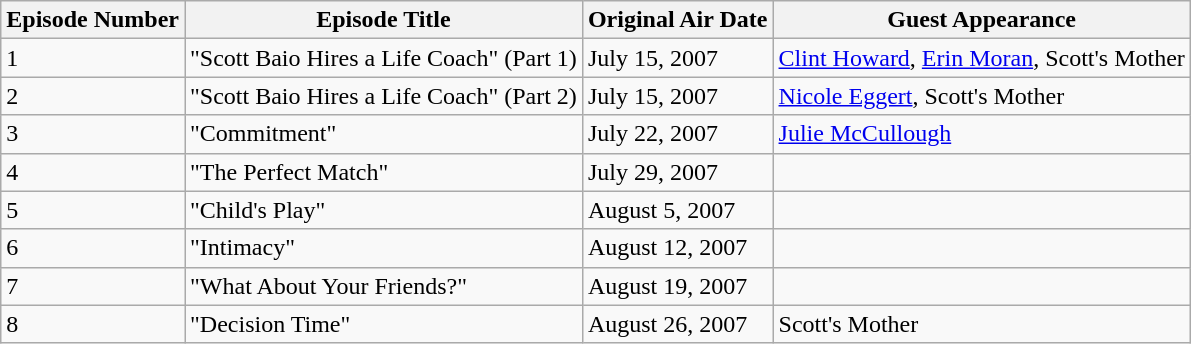<table class="wikitable">
<tr>
<th>Episode Number</th>
<th>Episode Title</th>
<th>Original Air Date</th>
<th>Guest Appearance</th>
</tr>
<tr>
<td>1</td>
<td>"Scott Baio Hires a Life Coach" (Part 1)</td>
<td>July 15, 2007</td>
<td><a href='#'>Clint Howard</a>, <a href='#'>Erin Moran</a>, Scott's Mother</td>
</tr>
<tr>
<td>2</td>
<td>"Scott Baio Hires a Life Coach" (Part 2)</td>
<td>July 15, 2007</td>
<td><a href='#'>Nicole Eggert</a>, Scott's Mother</td>
</tr>
<tr>
<td>3</td>
<td>"Commitment"</td>
<td>July 22, 2007</td>
<td><a href='#'>Julie McCullough</a></td>
</tr>
<tr>
<td>4</td>
<td>"The Perfect Match"</td>
<td>July 29, 2007</td>
<td></td>
</tr>
<tr>
<td>5</td>
<td>"Child's Play"</td>
<td>August 5, 2007</td>
<td></td>
</tr>
<tr>
<td>6</td>
<td>"Intimacy"</td>
<td>August 12, 2007</td>
<td></td>
</tr>
<tr>
<td>7</td>
<td>"What About Your Friends?"</td>
<td>August 19, 2007</td>
<td></td>
</tr>
<tr>
<td>8</td>
<td>"Decision Time"</td>
<td>August 26, 2007</td>
<td>Scott's Mother</td>
</tr>
</table>
